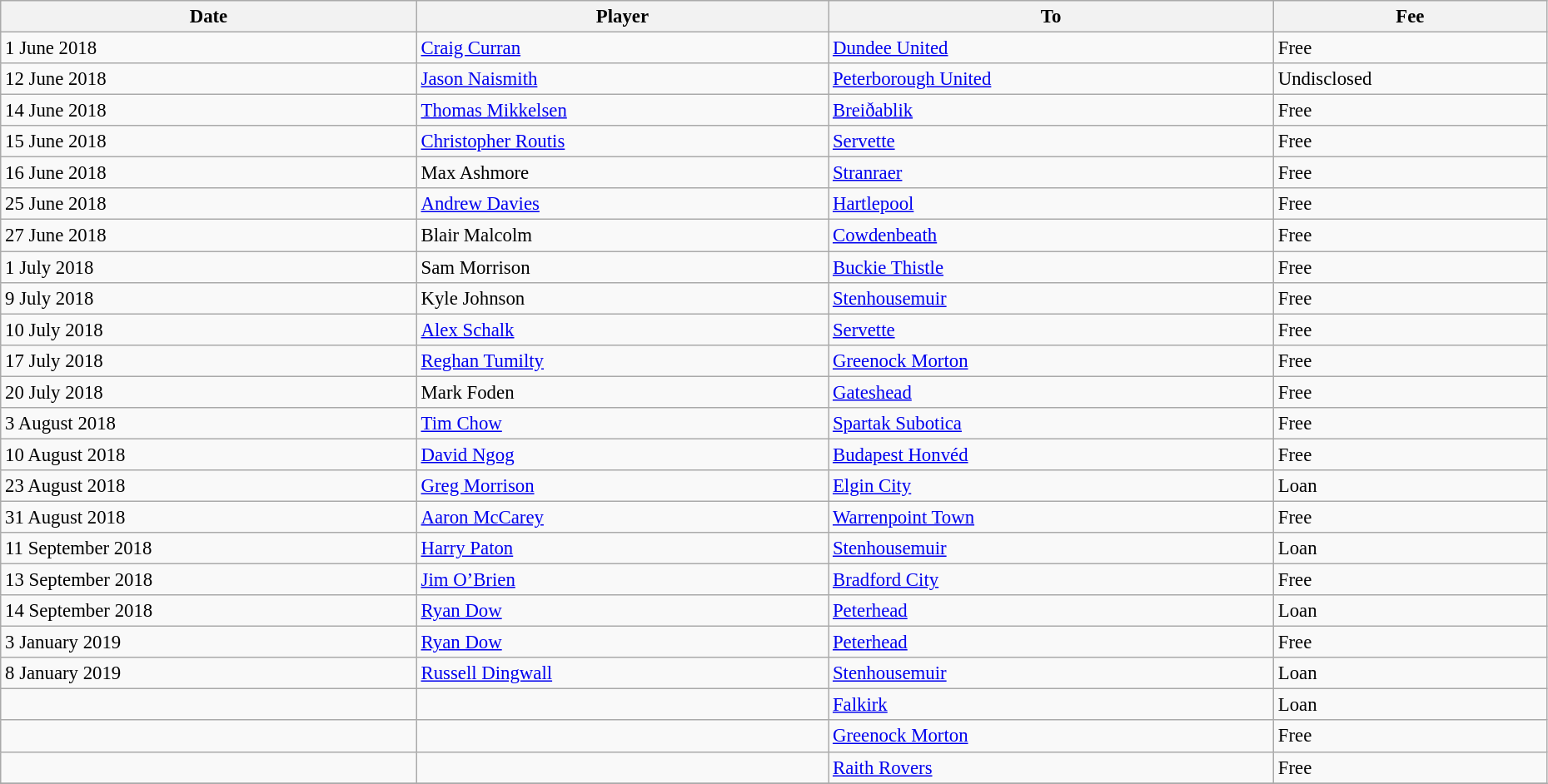<table class="wikitable" style="font-size:95%;width:98%; text-align:left">
<tr>
<th>Date</th>
<th>Player</th>
<th>To</th>
<th>Fee</th>
</tr>
<tr>
<td>1 June 2018</td>
<td> <a href='#'>Craig Curran</a></td>
<td> <a href='#'>Dundee United</a></td>
<td>Free</td>
</tr>
<tr>
<td>12 June 2018</td>
<td> <a href='#'>Jason Naismith</a></td>
<td> <a href='#'>Peterborough United</a></td>
<td>Undisclosed</td>
</tr>
<tr>
<td>14 June 2018</td>
<td> <a href='#'>Thomas Mikkelsen</a></td>
<td> <a href='#'>Breiðablik</a></td>
<td>Free</td>
</tr>
<tr>
<td>15 June 2018</td>
<td> <a href='#'>Christopher Routis</a></td>
<td> <a href='#'>Servette</a></td>
<td>Free</td>
</tr>
<tr>
<td>16 June 2018</td>
<td> Max Ashmore</td>
<td> <a href='#'>Stranraer</a></td>
<td>Free</td>
</tr>
<tr>
<td>25 June 2018</td>
<td> <a href='#'>Andrew Davies</a></td>
<td> <a href='#'>Hartlepool</a></td>
<td>Free</td>
</tr>
<tr>
<td>27 June 2018</td>
<td> Blair Malcolm</td>
<td> <a href='#'>Cowdenbeath</a></td>
<td>Free</td>
</tr>
<tr>
<td>1 July 2018</td>
<td> Sam Morrison</td>
<td> <a href='#'>Buckie Thistle</a></td>
<td>Free</td>
</tr>
<tr>
<td>9 July 2018</td>
<td> Kyle Johnson</td>
<td> <a href='#'>Stenhousemuir</a></td>
<td>Free</td>
</tr>
<tr>
<td>10 July 2018</td>
<td> <a href='#'>Alex Schalk</a></td>
<td> <a href='#'>Servette</a></td>
<td>Free</td>
</tr>
<tr>
<td>17 July 2018</td>
<td> <a href='#'>Reghan Tumilty</a></td>
<td> <a href='#'>Greenock Morton</a></td>
<td>Free</td>
</tr>
<tr>
<td>20 July 2018</td>
<td> Mark Foden</td>
<td> <a href='#'>Gateshead</a></td>
<td>Free</td>
</tr>
<tr>
<td>3 August 2018</td>
<td> <a href='#'>Tim Chow</a></td>
<td> <a href='#'>Spartak Subotica</a></td>
<td>Free</td>
</tr>
<tr>
<td>10 August 2018</td>
<td> <a href='#'>David Ngog</a></td>
<td> <a href='#'>Budapest Honvéd</a></td>
<td>Free</td>
</tr>
<tr>
<td>23 August 2018</td>
<td> <a href='#'>Greg Morrison</a></td>
<td> <a href='#'>Elgin City</a></td>
<td>Loan</td>
</tr>
<tr>
<td>31 August 2018</td>
<td> <a href='#'>Aaron McCarey</a></td>
<td> <a href='#'>Warrenpoint Town</a></td>
<td>Free</td>
</tr>
<tr>
<td>11 September 2018</td>
<td> <a href='#'>Harry Paton</a></td>
<td> <a href='#'>Stenhousemuir</a></td>
<td>Loan</td>
</tr>
<tr>
<td>13 September 2018</td>
<td> <a href='#'>Jim O’Brien</a></td>
<td> <a href='#'>Bradford City</a></td>
<td>Free</td>
</tr>
<tr>
<td>14 September 2018</td>
<td> <a href='#'>Ryan Dow</a></td>
<td> <a href='#'>Peterhead</a></td>
<td>Loan</td>
</tr>
<tr>
<td>3 January 2019</td>
<td> <a href='#'>Ryan Dow</a></td>
<td> <a href='#'>Peterhead</a></td>
<td>Free</td>
</tr>
<tr>
<td>8 January 2019</td>
<td> <a href='#'>Russell Dingwall</a></td>
<td> <a href='#'>Stenhousemuir</a></td>
<td>Loan</td>
</tr>
<tr>
<td></td>
<td> </td>
<td> <a href='#'>Falkirk</a></td>
<td>Loan</td>
</tr>
<tr>
<td></td>
<td> </td>
<td> <a href='#'>Greenock Morton</a></td>
<td>Free</td>
</tr>
<tr>
<td></td>
<td> </td>
<td> <a href='#'>Raith Rovers</a></td>
<td>Free</td>
</tr>
<tr>
</tr>
</table>
